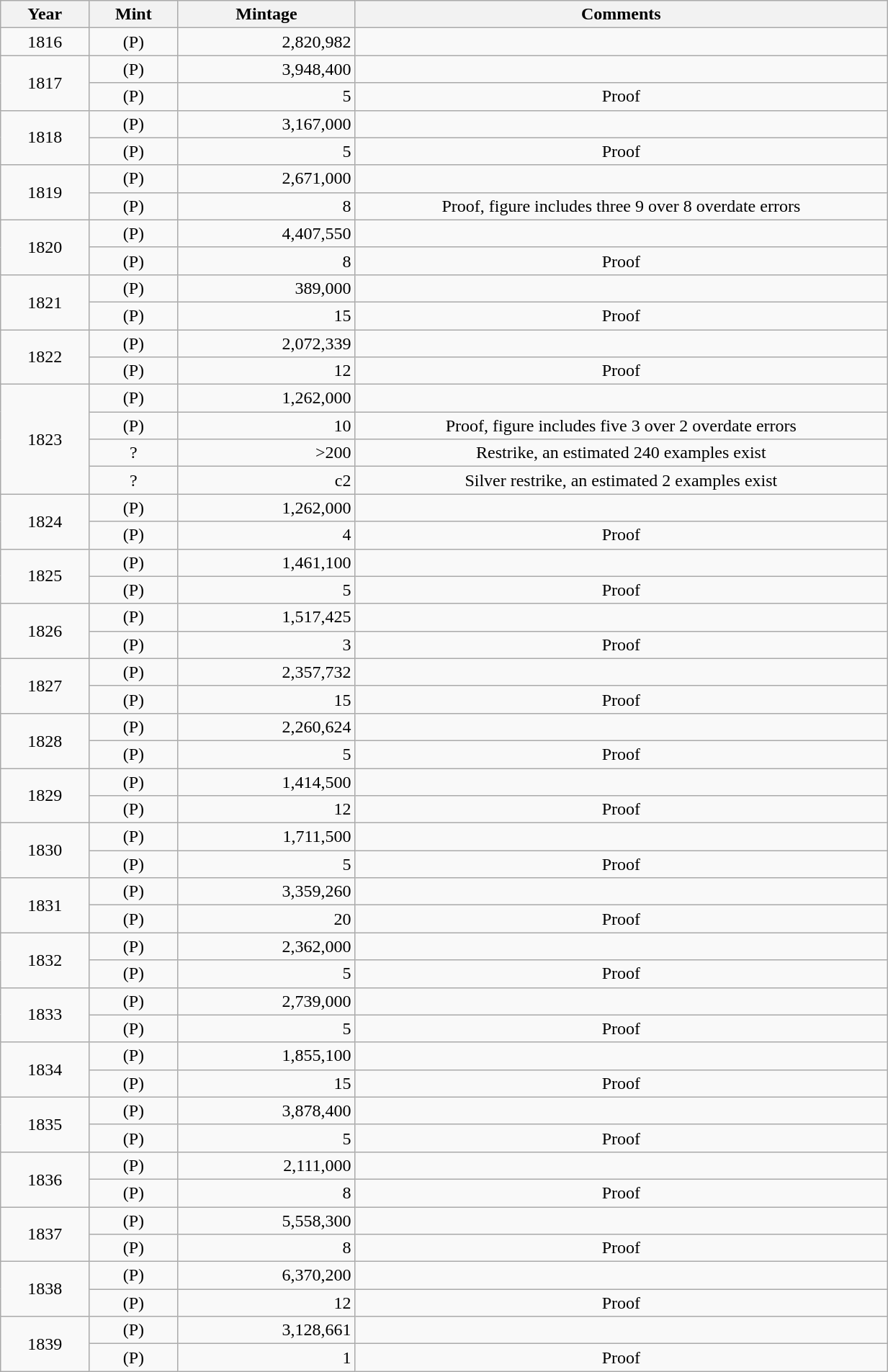<table class="wikitable sortable" style="min-width:65%; text-align:center;">
<tr>
<th width="10%">Year</th>
<th width="10%">Mint</th>
<th width="20%">Mintage</th>
<th width="60%">Comments</th>
</tr>
<tr>
<td>1816</td>
<td>(P)</td>
<td align="right">2,820,982</td>
<td></td>
</tr>
<tr>
<td rowspan="2">1817</td>
<td>(P)</td>
<td align="right">3,948,400</td>
<td></td>
</tr>
<tr>
<td>(P)</td>
<td align="right">5</td>
<td>Proof</td>
</tr>
<tr>
<td rowspan="2">1818</td>
<td>(P)</td>
<td align="right">3,167,000</td>
<td></td>
</tr>
<tr>
<td>(P)</td>
<td align="right">5</td>
<td>Proof</td>
</tr>
<tr>
<td rowspan="2">1819</td>
<td>(P)</td>
<td align="right">2,671,000</td>
<td></td>
</tr>
<tr>
<td>(P)</td>
<td align="right">8</td>
<td>Proof, figure includes three 9 over 8 overdate errors</td>
</tr>
<tr>
<td rowspan="2">1820</td>
<td>(P)</td>
<td align="right">4,407,550</td>
<td></td>
</tr>
<tr>
<td>(P)</td>
<td align="right">8</td>
<td>Proof</td>
</tr>
<tr>
<td rowspan="2">1821</td>
<td>(P)</td>
<td align="right">389,000</td>
<td></td>
</tr>
<tr>
<td>(P)</td>
<td align="right">15</td>
<td>Proof</td>
</tr>
<tr>
<td rowspan="2">1822</td>
<td>(P)</td>
<td align="right">2,072,339</td>
<td></td>
</tr>
<tr>
<td>(P)</td>
<td align="right">12</td>
<td>Proof</td>
</tr>
<tr>
<td rowspan="4">1823</td>
<td>(P)</td>
<td align="right">1,262,000</td>
<td></td>
</tr>
<tr>
<td>(P)</td>
<td align="right">10</td>
<td>Proof, figure includes five 3 over 2 overdate errors</td>
</tr>
<tr>
<td>?</td>
<td align="right">>200</td>
<td>Restrike, an estimated 240 examples exist</td>
</tr>
<tr>
<td>?</td>
<td align="right">c2</td>
<td>Silver restrike, an estimated 2 examples exist</td>
</tr>
<tr>
<td rowspan="2">1824</td>
<td>(P)</td>
<td align="right">1,262,000</td>
<td></td>
</tr>
<tr>
<td>(P)</td>
<td align="right">4</td>
<td>Proof</td>
</tr>
<tr>
<td rowspan="2">1825</td>
<td>(P)</td>
<td align="right">1,461,100</td>
<td></td>
</tr>
<tr>
<td>(P)</td>
<td align="right">5</td>
<td>Proof</td>
</tr>
<tr>
<td rowspan="2">1826</td>
<td>(P)</td>
<td align="right">1,517,425</td>
<td></td>
</tr>
<tr>
<td>(P)</td>
<td align="right">3</td>
<td>Proof</td>
</tr>
<tr>
<td rowspan="2">1827</td>
<td>(P)</td>
<td align="right">2,357,732</td>
<td></td>
</tr>
<tr>
<td>(P)</td>
<td align="right">15</td>
<td>Proof</td>
</tr>
<tr>
<td rowspan="2">1828</td>
<td>(P)</td>
<td align="right">2,260,624</td>
<td></td>
</tr>
<tr>
<td>(P)</td>
<td align="right">5</td>
<td>Proof</td>
</tr>
<tr>
<td rowspan="2">1829</td>
<td>(P)</td>
<td align="right">1,414,500</td>
<td></td>
</tr>
<tr>
<td>(P)</td>
<td align="right">12</td>
<td>Proof</td>
</tr>
<tr>
<td rowspan="2">1830</td>
<td>(P)</td>
<td align="right">1,711,500</td>
<td></td>
</tr>
<tr>
<td>(P)</td>
<td align="right">5</td>
<td>Proof</td>
</tr>
<tr>
<td rowspan="2">1831</td>
<td>(P)</td>
<td align="right">3,359,260</td>
<td></td>
</tr>
<tr>
<td>(P)</td>
<td align="right">20</td>
<td>Proof</td>
</tr>
<tr>
<td rowspan="2">1832</td>
<td>(P)</td>
<td align="right">2,362,000</td>
<td></td>
</tr>
<tr>
<td>(P)</td>
<td align="right">5</td>
<td>Proof</td>
</tr>
<tr>
<td rowspan="2">1833</td>
<td>(P)</td>
<td align="right">2,739,000</td>
<td></td>
</tr>
<tr>
<td>(P)</td>
<td align="right">5</td>
<td>Proof</td>
</tr>
<tr>
<td rowspan="2">1834</td>
<td>(P)</td>
<td align="right">1,855,100</td>
<td></td>
</tr>
<tr>
<td>(P)</td>
<td align="right">15</td>
<td>Proof</td>
</tr>
<tr>
<td rowspan="2">1835</td>
<td>(P)</td>
<td align="right">3,878,400</td>
<td></td>
</tr>
<tr>
<td>(P)</td>
<td align="right">5</td>
<td>Proof</td>
</tr>
<tr>
<td rowspan="2">1836</td>
<td>(P)</td>
<td align="right">2,111,000</td>
<td></td>
</tr>
<tr>
<td>(P)</td>
<td align="right">8</td>
<td>Proof</td>
</tr>
<tr>
<td rowspan="2">1837</td>
<td>(P)</td>
<td align="right">5,558,300</td>
<td></td>
</tr>
<tr>
<td>(P)</td>
<td align="right">8</td>
<td>Proof</td>
</tr>
<tr>
<td rowspan="2">1838</td>
<td>(P)</td>
<td align="right">6,370,200</td>
<td></td>
</tr>
<tr>
<td>(P)</td>
<td align="right">12</td>
<td>Proof</td>
</tr>
<tr>
<td rowspan="2">1839</td>
<td>(P)</td>
<td align="right">3,128,661</td>
<td></td>
</tr>
<tr>
<td>(P)</td>
<td align="right">1</td>
<td>Proof</td>
</tr>
</table>
